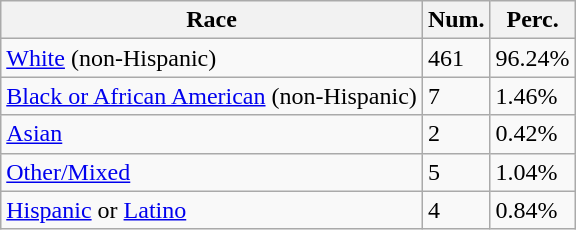<table class="wikitable">
<tr>
<th>Race</th>
<th>Num.</th>
<th>Perc.</th>
</tr>
<tr>
<td><a href='#'>White</a> (non-Hispanic)</td>
<td>461</td>
<td>96.24%</td>
</tr>
<tr>
<td><a href='#'>Black or African American</a> (non-Hispanic)</td>
<td>7</td>
<td>1.46%</td>
</tr>
<tr>
<td><a href='#'>Asian</a></td>
<td>2</td>
<td>0.42%</td>
</tr>
<tr>
<td><a href='#'>Other/Mixed</a></td>
<td>5</td>
<td>1.04%</td>
</tr>
<tr>
<td><a href='#'>Hispanic</a> or <a href='#'>Latino</a></td>
<td>4</td>
<td>0.84%</td>
</tr>
</table>
